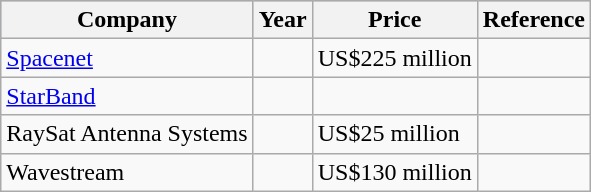<table class="wikitable">
<tr style="background:#b0c4de; text-align:center;">
<th>Company</th>
<th>Year</th>
<th>Price</th>
<th>Reference</th>
</tr>
<tr>
<td><a href='#'>Spacenet</a></td>
<td></td>
<td>US$225 million</td>
<td></td>
</tr>
<tr>
<td><a href='#'>StarBand</a></td>
<td></td>
<td> </td>
<td></td>
</tr>
<tr>
<td>RaySat Antenna Systems</td>
<td></td>
<td>US$25 million</td>
<td></td>
</tr>
<tr>
<td>Wavestream</td>
<td></td>
<td>US$130 million</td>
<td></td>
</tr>
</table>
